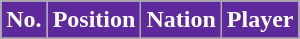<table class="wikitable sortable">
<tr>
<th style="background-color:#5E299A; color:#fff;" scope="col">No.</th>
<th style="background-color:#5E299A; color:#fff;" scope="col">Position</th>
<th style="background-color:#5E299A; color:#fff;" scope="col">Nation</th>
<th style="background-color:#5E299A; color:#fff;" scope="col">Player</th>
</tr>
<tr>
</tr>
</table>
